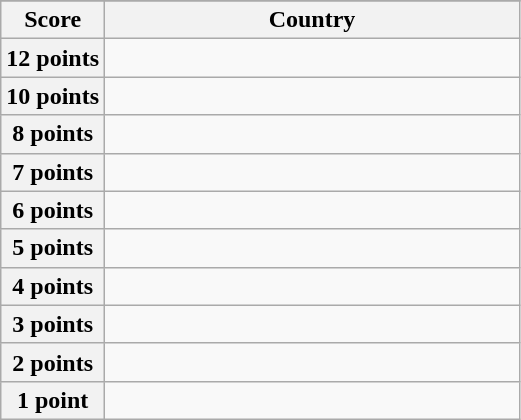<table class="wikitable">
<tr>
</tr>
<tr>
<th scope="col" width="20%">Score</th>
<th scope="col">Country</th>
</tr>
<tr>
<th scope="row">12 points</th>
<td></td>
</tr>
<tr>
<th scope="row">10 points</th>
<td></td>
</tr>
<tr>
<th scope="row">8 points</th>
<td></td>
</tr>
<tr>
<th scope="row">7 points</th>
<td></td>
</tr>
<tr>
<th scope="row">6 points</th>
<td></td>
</tr>
<tr>
<th scope="row">5 points</th>
<td></td>
</tr>
<tr>
<th scope="row">4 points</th>
<td></td>
</tr>
<tr>
<th scope="row">3 points</th>
<td></td>
</tr>
<tr>
<th scope="row">2 points</th>
<td></td>
</tr>
<tr>
<th scope="row">1 point</th>
<td></td>
</tr>
</table>
